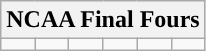<table class="wikitable" style="background:#">
<tr>
<th colspan=6 style="background:#">NCAA Final Fours</th>
</tr>
<tr style="text-align:center; font-weight:bold;">
<td style="border:5px #"></td>
<td style="border:5px #"></td>
<td style="border:5px #"></td>
<td style="border:5px #"></td>
<td style="border:5px #"></td>
<td style="border:5px #"></td>
</tr>
</table>
